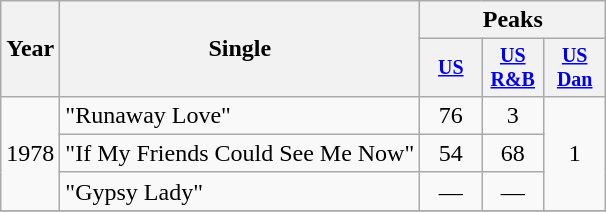<table class="wikitable" style="text-align:center;">
<tr>
<th rowspan="2">Year</th>
<th rowspan="2">Single</th>
<th colspan="3">Peaks</th>
</tr>
<tr style="font-size:smaller;">
<th width="35"><a href='#'>US</a><br></th>
<th width="35"><a href='#'>US<br>R&B</a><br></th>
<th width="35"><a href='#'>US<br>Dan</a><br></th>
</tr>
<tr>
<td rowspan="3">1978</td>
<td align="left">"Runaway Love"</td>
<td>76</td>
<td>3</td>
<td rowspan="3">1</td>
</tr>
<tr>
<td align="left">"If My Friends Could See Me Now"</td>
<td>54</td>
<td>68</td>
</tr>
<tr>
<td align="left">"Gypsy Lady"</td>
<td>—</td>
<td>—</td>
</tr>
<tr>
</tr>
</table>
